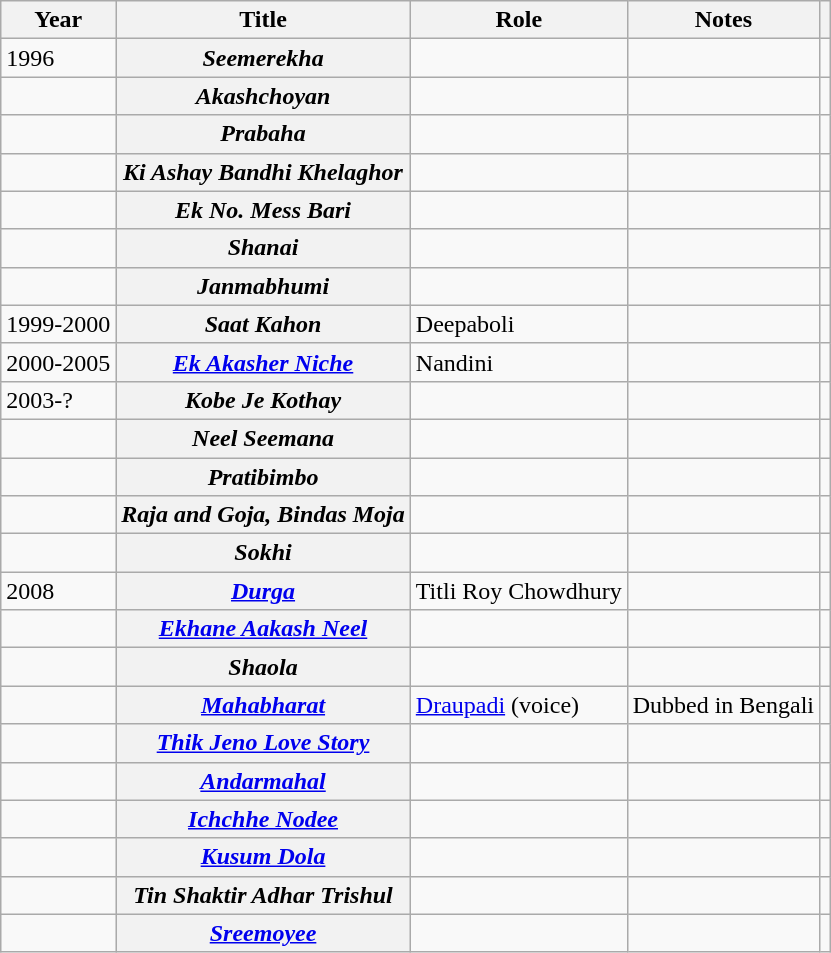<table class="wikitable plainrowheaders sortable" style="margin-right: 0;">
<tr>
<th scope="col">Year</th>
<th scope="col">Title</th>
<th scope="col">Role</th>
<th scope="col" class="unsortable">Notes</th>
<th scope="col" class="unsortable"></th>
</tr>
<tr>
<td>1996</td>
<th scope="row"><em>Seemerekha</em></th>
<td></td>
<td></td>
<td></td>
</tr>
<tr>
<td></td>
<th scope="row"><em>Akashchoyan</em></th>
<td></td>
<td></td>
<td></td>
</tr>
<tr>
<td></td>
<th scope="row"><em>Prabaha</em></th>
<td></td>
<td></td>
<td></td>
</tr>
<tr>
<td></td>
<th scope="row"><em>Ki Ashay Bandhi Khelaghor</em></th>
<td></td>
<td></td>
<td></td>
</tr>
<tr>
<td></td>
<th scope="row"><em>Ek No. Mess Bari</em></th>
<td></td>
<td></td>
<td></td>
</tr>
<tr>
<td></td>
<th scope="row"><em>Shanai</em></th>
<td></td>
<td></td>
<td></td>
</tr>
<tr>
<td></td>
<th scope="row"><em>Janmabhumi</em></th>
<td></td>
<td></td>
<td></td>
</tr>
<tr>
<td>1999-2000</td>
<th scope="row"><em>Saat Kahon </em></th>
<td>Deepaboli</td>
<td></td>
<td></td>
</tr>
<tr>
<td>2000-2005</td>
<th scope="row"><em><a href='#'>Ek Akasher Niche</a></em></th>
<td>Nandini</td>
<td></td>
<td></td>
</tr>
<tr>
<td>2003-?</td>
<th scope="row"><em>Kobe Je Kothay</em></th>
<td></td>
<td></td>
<td></td>
</tr>
<tr>
<td></td>
<th scope="row"><em>Neel Seemana</em></th>
<td></td>
<td></td>
<td></td>
</tr>
<tr>
<td></td>
<th scope="row"><em>Pratibimbo</em></th>
<td></td>
<td></td>
<td></td>
</tr>
<tr>
<td></td>
<th scope="row"><em>Raja and Goja, Bindas Moja</em></th>
<td></td>
<td></td>
<td></td>
</tr>
<tr>
<td></td>
<th scope="row"><em>Sokhi</em></th>
<td></td>
<td></td>
<td></td>
</tr>
<tr>
<td>2008</td>
<th scope="row"><em><a href='#'>Durga</a></em></th>
<td>Titli Roy Chowdhury</td>
<td></td>
<td></td>
</tr>
<tr>
<td></td>
<th scope="row"><em><a href='#'>Ekhane Aakash Neel</a></em></th>
<td></td>
<td></td>
<td></td>
</tr>
<tr>
<td></td>
<th scope="row"><em>Shaola</em></th>
<td></td>
<td></td>
<td></td>
</tr>
<tr>
<td></td>
<th scope="row"><em><a href='#'>Mahabharat</a></em></th>
<td><a href='#'>Draupadi</a> (voice)</td>
<td>Dubbed in Bengali</td>
<td></td>
</tr>
<tr>
<td></td>
<th scope="row"><em><a href='#'>Thik Jeno Love Story</a></em></th>
<td></td>
<td></td>
<td></td>
</tr>
<tr>
<td></td>
<th scope="row"><em><a href='#'>Andarmahal</a></em></th>
<td></td>
<td></td>
<td></td>
</tr>
<tr>
<td></td>
<th scope="row"><em><a href='#'>Ichchhe Nodee</a></em></th>
<td></td>
<td></td>
<td></td>
</tr>
<tr>
<td></td>
<th scope="row"><em><a href='#'>Kusum Dola</a></em></th>
<td></td>
<td></td>
<td></td>
</tr>
<tr>
<td></td>
<th scope="row"><em>Tin Shaktir Adhar Trishul</em></th>
<td></td>
<td></td>
<td></td>
</tr>
<tr>
<td></td>
<th scope="row"><em><a href='#'>Sreemoyee</a></em></th>
<td></td>
<td></td>
<td></td>
</tr>
</table>
